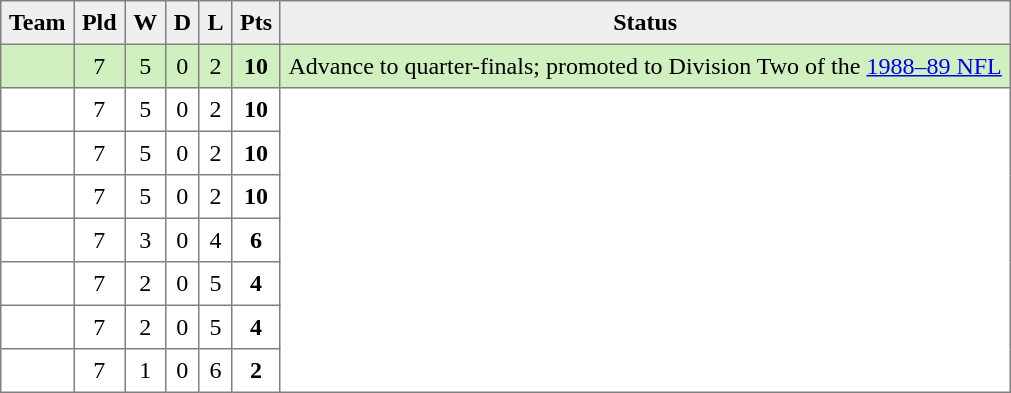<table style=border-collapse:collapse border=1 cellspacing=0 cellpadding=5>
<tr align=center bgcolor=#efefef>
<th>Team</th>
<th>Pld</th>
<th>W</th>
<th>D</th>
<th>L</th>
<th>Pts</th>
<th>Status</th>
</tr>
<tr align=center style="background:#D0F0C0;">
<td style="text-align:left;"> </td>
<td>7</td>
<td>5</td>
<td>0</td>
<td>2</td>
<td><strong>10</strong></td>
<td rowspan=1>Advance to quarter-finals; promoted to Division Two of the <a href='#'>1988–89 NFL</a></td>
</tr>
<tr align=center style="background:#FFFFFF;">
<td style="text-align:left;"> </td>
<td>7</td>
<td>5</td>
<td>0</td>
<td>2</td>
<td><strong>10</strong></td>
<td rowspan=7></td>
</tr>
<tr align=center style="background:#FFFFFF;">
<td style="text-align:left;"> </td>
<td>7</td>
<td>5</td>
<td>0</td>
<td>2</td>
<td><strong>10</strong></td>
</tr>
<tr align=center style="background:#FFFFFF;">
<td style="text-align:left;"> </td>
<td>7</td>
<td>5</td>
<td>0</td>
<td>2</td>
<td><strong>10</strong></td>
</tr>
<tr align=center style="background:#FFFFFF;">
<td style="text-align:left;"> </td>
<td>7</td>
<td>3</td>
<td>0</td>
<td>4</td>
<td><strong>6</strong></td>
</tr>
<tr align=center style="background:#FFFFFF;">
<td style="text-align:left;"> </td>
<td>7</td>
<td>2</td>
<td>0</td>
<td>5</td>
<td><strong>4</strong></td>
</tr>
<tr align=center style="background:#FFFFFF;">
<td style="text-align:left;"> </td>
<td>7</td>
<td>2</td>
<td>0</td>
<td>5</td>
<td><strong>4</strong></td>
</tr>
<tr align=center style="background:#FFFFFF;">
<td style="text-align:left;"> </td>
<td>7</td>
<td>1</td>
<td>0</td>
<td>6</td>
<td><strong>2</strong></td>
</tr>
</table>
